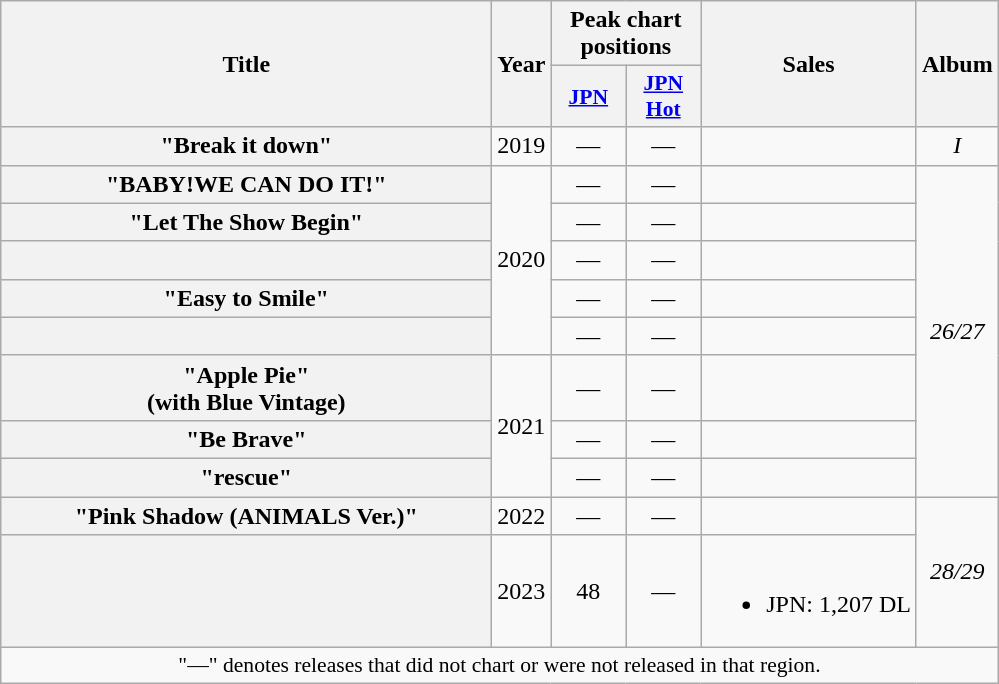<table class="wikitable plainrowheaders" style="text-align:center;">
<tr>
<th scope="col" rowspan="2" style="width:20em;">Title</th>
<th scope="col" rowspan="2">Year</th>
<th scope="col" colspan="2">Peak chart positions</th>
<th scope="col" rowspan="2">Sales</th>
<th scope="col" rowspan="2">Album</th>
</tr>
<tr>
<th scope="col" style="width:3em;font-size:90%;"><a href='#'>JPN</a></th>
<th scope="col" style="width:3em;font-size:90%;"><a href='#'>JPN<br>Hot</a></th>
</tr>
<tr>
<th scope="row">"Break it down"</th>
<td>2019</td>
<td>—</td>
<td>—</td>
<td></td>
<td><em>I</em></td>
</tr>
<tr>
<th scope="row">"BABY!WE CAN DO IT!"</th>
<td rowspan="5">2020</td>
<td>—</td>
<td>—</td>
<td></td>
<td rowspan="8"><em>26/27</em></td>
</tr>
<tr>
<th scope="row">"Let The Show Begin"</th>
<td>—</td>
<td>—</td>
<td></td>
</tr>
<tr>
<th scope="row"></th>
<td>—</td>
<td>—</td>
<td></td>
</tr>
<tr>
<th scope="row">"Easy to Smile"</th>
<td>—</td>
<td>—</td>
<td></td>
</tr>
<tr>
<th scope="row"></th>
<td>—</td>
<td>—</td>
<td></td>
</tr>
<tr>
<th scope="row">"Apple Pie" <br>(with Blue Vintage)</th>
<td rowspan="3">2021</td>
<td>—</td>
<td>—</td>
<td></td>
</tr>
<tr>
<th scope="row">"Be Brave"</th>
<td>—</td>
<td>—</td>
<td></td>
</tr>
<tr>
<th scope="row">"rescue"</th>
<td>—</td>
<td>—</td>
<td></td>
</tr>
<tr>
<th scope="row">"Pink Shadow (ANIMALS Ver.)"</th>
<td>2022</td>
<td>—</td>
<td>—</td>
<td></td>
<td rowspan="2"><em>28/29</em></td>
</tr>
<tr>
<th scope="row"></th>
<td>2023</td>
<td>48</td>
<td>—</td>
<td><br><ul><li>JPN: 1,207 DL</li></ul></td>
</tr>
<tr>
<td colspan="6" style="font-size:90%;">"—" denotes releases that did not chart or were not released in that region.</td>
</tr>
</table>
